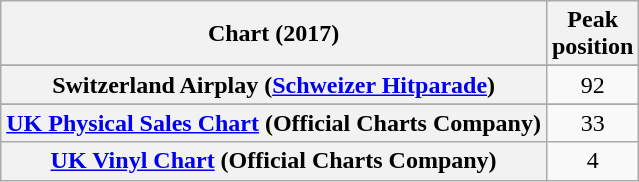<table class="wikitable sortable plainrowheaders">
<tr>
<th>Chart (2017)</th>
<th>Peak<br>position</th>
</tr>
<tr>
</tr>
<tr>
</tr>
<tr>
</tr>
<tr>
<th scope="row">Switzerland Airplay (<a href='#'>Schweizer Hitparade</a>)</th>
<td style="text-align:center;">92</td>
</tr>
<tr>
</tr>
<tr>
<th scope="row"><a href='#'>UK Physical Sales Chart</a> (Official Charts Company)</th>
<td style="text-align:center;">33</td>
</tr>
<tr>
<th scope="row"><a href='#'>UK Vinyl Chart</a> (Official Charts Company)</th>
<td style="text-align:center;">4</td>
</tr>
</table>
